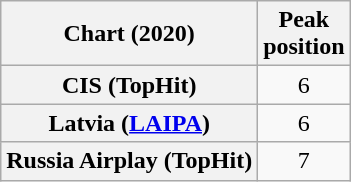<table class="wikitable sortable plainrowheaders" style="text-align:center">
<tr>
<th scope="col">Chart (2020)</th>
<th scope="col">Peak<br>position</th>
</tr>
<tr>
<th scope="row">CIS (TopHit)</th>
<td>6</td>
</tr>
<tr>
<th scope="row">Latvia (<a href='#'>LAIPA</a>)</th>
<td>6</td>
</tr>
<tr>
<th scope="row">Russia Airplay (TopHit)</th>
<td>7</td>
</tr>
</table>
